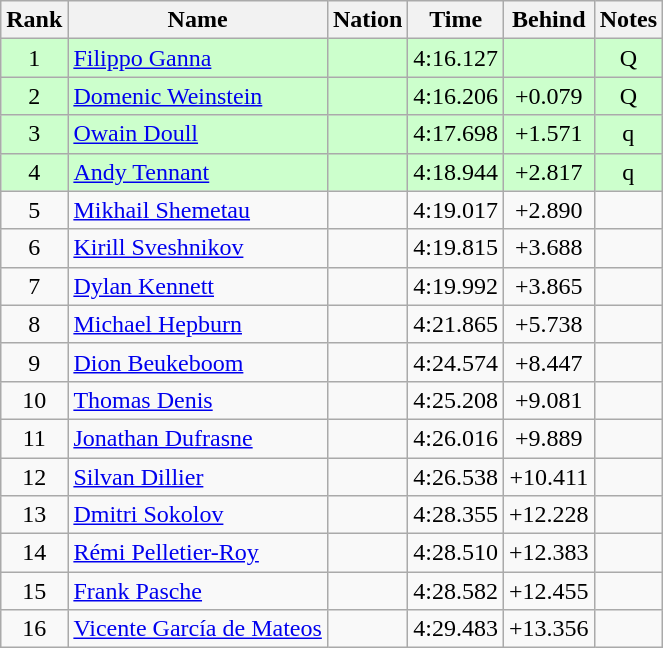<table class="wikitable sortable" style="text-align:center">
<tr>
<th>Rank</th>
<th>Name</th>
<th>Nation</th>
<th>Time</th>
<th>Behind</th>
<th>Notes</th>
</tr>
<tr bgcolor=ccffcc>
<td>1</td>
<td align=left><a href='#'>Filippo Ganna</a></td>
<td align=left></td>
<td>4:16.127</td>
<td></td>
<td>Q</td>
</tr>
<tr bgcolor=ccffcc>
<td>2</td>
<td align=left><a href='#'>Domenic Weinstein</a></td>
<td align=left></td>
<td>4:16.206</td>
<td>+0.079</td>
<td>Q</td>
</tr>
<tr bgcolor=ccffcc>
<td>3</td>
<td align=left><a href='#'>Owain Doull</a></td>
<td align=left></td>
<td>4:17.698</td>
<td>+1.571</td>
<td>q</td>
</tr>
<tr bgcolor=ccffcc>
<td>4</td>
<td align=left><a href='#'>Andy Tennant</a></td>
<td align=left></td>
<td>4:18.944</td>
<td>+2.817</td>
<td>q</td>
</tr>
<tr>
<td>5</td>
<td align=left><a href='#'>Mikhail Shemetau</a></td>
<td align=left></td>
<td>4:19.017</td>
<td>+2.890</td>
<td></td>
</tr>
<tr>
<td>6</td>
<td align=left><a href='#'>Kirill Sveshnikov</a></td>
<td align=left></td>
<td>4:19.815</td>
<td>+3.688</td>
<td></td>
</tr>
<tr>
<td>7</td>
<td align=left><a href='#'>Dylan Kennett</a></td>
<td align=left></td>
<td>4:19.992</td>
<td>+3.865</td>
<td></td>
</tr>
<tr>
<td>8</td>
<td align=left><a href='#'>Michael Hepburn</a></td>
<td align=left></td>
<td>4:21.865</td>
<td>+5.738</td>
<td></td>
</tr>
<tr>
<td>9</td>
<td align=left><a href='#'>Dion Beukeboom</a></td>
<td align=left></td>
<td>4:24.574</td>
<td>+8.447</td>
<td></td>
</tr>
<tr>
<td>10</td>
<td align=left><a href='#'>Thomas Denis</a></td>
<td align=left></td>
<td>4:25.208</td>
<td>+9.081</td>
<td></td>
</tr>
<tr>
<td>11</td>
<td align=left><a href='#'>Jonathan Dufrasne</a></td>
<td align=left></td>
<td>4:26.016</td>
<td>+9.889</td>
<td></td>
</tr>
<tr>
<td>12</td>
<td align=left><a href='#'>Silvan Dillier</a></td>
<td align=left></td>
<td>4:26.538</td>
<td>+10.411</td>
<td></td>
</tr>
<tr>
<td>13</td>
<td align=left><a href='#'>Dmitri Sokolov</a></td>
<td align=left></td>
<td>4:28.355</td>
<td>+12.228</td>
<td></td>
</tr>
<tr>
<td>14</td>
<td align=left><a href='#'>Rémi Pelletier-Roy</a></td>
<td align=left></td>
<td>4:28.510</td>
<td>+12.383</td>
<td></td>
</tr>
<tr>
<td>15</td>
<td align=left><a href='#'>Frank Pasche</a></td>
<td align=left></td>
<td>4:28.582</td>
<td>+12.455</td>
<td></td>
</tr>
<tr>
<td>16</td>
<td align=left><a href='#'>Vicente García de Mateos</a></td>
<td align=left></td>
<td>4:29.483</td>
<td>+13.356</td>
<td></td>
</tr>
</table>
